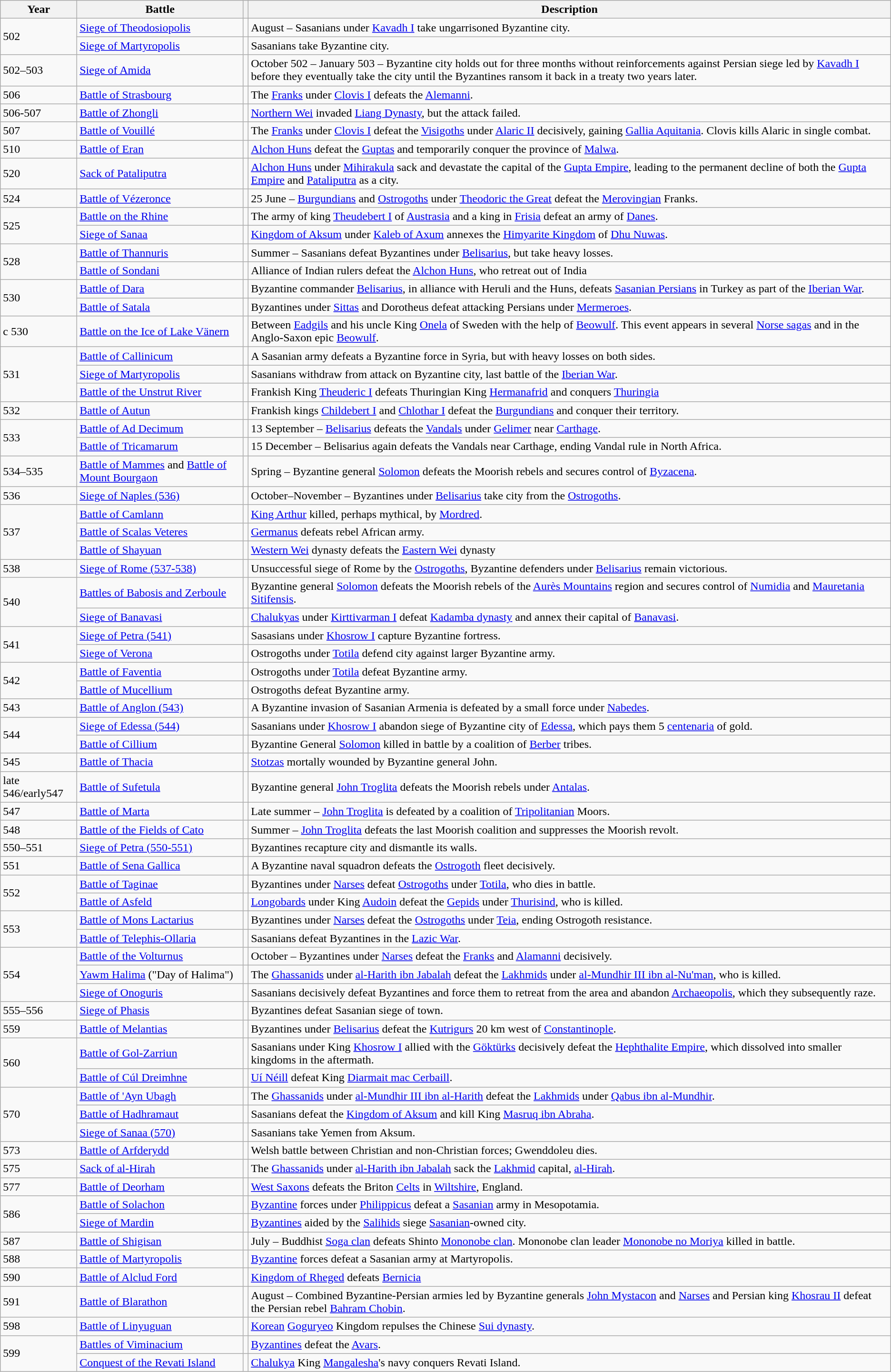<table class="wikitable sortable">
<tr>
<th class="unsortable">Year</th>
<th class="unsortable">Battle</th>
<th></th>
<th class="unsortable">Description</th>
</tr>
<tr>
<td rowspan="2">502</td>
<td><a href='#'>Siege of Theodosiopolis</a></td>
<td></td>
<td>August – Sasanians under <a href='#'>Kavadh I</a> take ungarrisoned Byzantine city.</td>
</tr>
<tr>
<td><a href='#'>Siege of Martyropolis</a></td>
<td></td>
<td>Sasanians take Byzantine city.</td>
</tr>
<tr>
<td>502–503</td>
<td><a href='#'>Siege of Amida</a></td>
<td></td>
<td>October 502 – January 503 – Byzantine city holds out for three months without reinforcements against Persian siege led by <a href='#'>Kavadh I</a> before they eventually take the city until the Byzantines ransom it back in a treaty two years later.</td>
</tr>
<tr>
<td>506</td>
<td><a href='#'>Battle of Strasbourg</a></td>
<td></td>
<td>The <a href='#'>Franks</a> under <a href='#'>Clovis I</a> defeats the <a href='#'>Alemanni</a>.</td>
</tr>
<tr>
<td>506-507</td>
<td><a href='#'>Battle of Zhongli</a></td>
<td></td>
<td><a href='#'>Northern Wei</a> invaded <a href='#'>Liang Dynasty</a>, but the attack failed.</td>
</tr>
<tr>
<td>507</td>
<td><a href='#'>Battle of Vouillé</a></td>
<td></td>
<td>The <a href='#'>Franks</a> under <a href='#'>Clovis I</a> defeat the <a href='#'>Visigoths</a> under <a href='#'>Alaric II</a> decisively, gaining <a href='#'>Gallia Aquitania</a>. Clovis kills Alaric in single combat.</td>
</tr>
<tr>
<td>510</td>
<td><a href='#'>Battle of Eran</a></td>
<td></td>
<td><a href='#'>Alchon Huns</a> defeat the <a href='#'>Guptas</a> and temporarily conquer the province of <a href='#'>Malwa</a>.</td>
</tr>
<tr>
<td>520</td>
<td><a href='#'>Sack of Pataliputra</a></td>
<td></td>
<td><a href='#'>Alchon Huns</a> under <a href='#'>Mihirakula</a> sack and devastate the capital of the <a href='#'>Gupta Empire</a>, leading to the permanent decline of both the <a href='#'>Gupta Empire</a> and <a href='#'>Pataliputra</a> as a city.</td>
</tr>
<tr>
<td>524</td>
<td><a href='#'>Battle of Vézeronce</a></td>
<td></td>
<td>25 June – <a href='#'>Burgundians</a> and <a href='#'>Ostrogoths</a> under <a href='#'>Theodoric the Great</a> defeat the <a href='#'>Merovingian</a> Franks.</td>
</tr>
<tr>
<td rowspan="2">525</td>
<td><a href='#'>Battle on the Rhine</a></td>
<td></td>
<td>The army of king <a href='#'>Theudebert I</a> of <a href='#'>Austrasia</a> and a king in <a href='#'>Frisia</a> defeat an army of <a href='#'>Danes</a>.</td>
</tr>
<tr>
<td><a href='#'>Siege of Sanaa</a></td>
<td></td>
<td><a href='#'>Kingdom of Aksum</a> under <a href='#'>Kaleb of Axum</a> annexes the <a href='#'>Himyarite Kingdom</a> of <a href='#'>Dhu Nuwas</a>.</td>
</tr>
<tr>
<td rowspan="2">528</td>
<td><a href='#'>Battle of Thannuris</a></td>
<td></td>
<td>Summer – Sasanians defeat Byzantines under <a href='#'>Belisarius</a>, but take heavy losses.</td>
</tr>
<tr>
<td><a href='#'>Battle of Sondani</a></td>
<td></td>
<td>Alliance of Indian rulers defeat the <a href='#'>Alchon Huns</a>, who retreat out of India</td>
</tr>
<tr>
<td rowspan="2">530</td>
<td><a href='#'>Battle of Dara</a></td>
<td></td>
<td>Byzantine commander <a href='#'>Belisarius</a>, in alliance with Heruli and the Huns, defeats <a href='#'>Sasanian Persians</a> in Turkey as part of the <a href='#'>Iberian War</a>.</td>
</tr>
<tr>
<td><a href='#'>Battle of Satala</a></td>
<td></td>
<td>Byzantines under <a href='#'>Sittas</a> and Dorotheus defeat attacking Persians under <a href='#'>Mermeroes</a>.</td>
</tr>
<tr>
<td>c 530</td>
<td><a href='#'>Battle on the Ice of Lake Vänern</a></td>
<td></td>
<td>Between <a href='#'>Eadgils</a> and his uncle King <a href='#'>Onela</a> of Sweden with the help of <a href='#'>Beowulf</a>. This event appears in several <a href='#'>Norse sagas</a> and in the Anglo-Saxon epic <a href='#'>Beowulf</a>.</td>
</tr>
<tr>
<td rowspan="3">531</td>
<td><a href='#'>Battle of Callinicum</a></td>
<td></td>
<td>A Sasanian army defeats a Byzantine force in Syria, but with heavy losses on both sides.</td>
</tr>
<tr>
<td><a href='#'>Siege of Martyropolis</a></td>
<td></td>
<td>Sasanians withdraw from attack on Byzantine city, last battle of the <a href='#'>Iberian War</a>.</td>
</tr>
<tr>
<td><a href='#'>Battle of the Unstrut River</a></td>
<td></td>
<td>Frankish King <a href='#'>Theuderic I</a> defeats Thuringian King <a href='#'>Hermanafrid</a> and conquers <a href='#'>Thuringia</a></td>
</tr>
<tr>
<td>532</td>
<td><a href='#'>Battle of Autun</a></td>
<td></td>
<td>Frankish kings <a href='#'>Childebert I</a> and <a href='#'>Chlothar I</a> defeat the <a href='#'>Burgundians</a> and conquer their territory.</td>
</tr>
<tr>
<td rowspan="2">533</td>
<td><a href='#'>Battle of Ad Decimum</a></td>
<td></td>
<td>13 September – <a href='#'>Belisarius</a> defeats the <a href='#'>Vandals</a> under <a href='#'>Gelimer</a> near <a href='#'>Carthage</a>.</td>
</tr>
<tr>
<td><a href='#'>Battle of Tricamarum</a></td>
<td></td>
<td>15 December – Belisarius again defeats the Vandals near Carthage, ending Vandal rule in North Africa.</td>
</tr>
<tr>
<td>534–535</td>
<td><a href='#'>Battle of Mammes</a> and <a href='#'>Battle of Mount Bourgaon</a></td>
<td></td>
<td>Spring – Byzantine general <a href='#'>Solomon</a> defeats the Moorish rebels and secures control of <a href='#'>Byzacena</a>.</td>
</tr>
<tr>
<td>536</td>
<td><a href='#'>Siege of Naples (536)</a></td>
<td></td>
<td>October–November – Byzantines under <a href='#'>Belisarius</a> take city from the <a href='#'>Ostrogoths</a>.</td>
</tr>
<tr>
<td rowspan="3">537</td>
<td><a href='#'>Battle of Camlann</a></td>
<td></td>
<td><a href='#'>King Arthur</a> killed, perhaps mythical, by <a href='#'>Mordred</a>.</td>
</tr>
<tr>
<td><a href='#'>Battle of Scalas Veteres</a></td>
<td></td>
<td><a href='#'>Germanus</a> defeats rebel African army.</td>
</tr>
<tr>
<td><a href='#'>Battle of Shayuan</a></td>
<td></td>
<td><a href='#'>Western Wei</a> dynasty defeats the <a href='#'>Eastern Wei</a> dynasty</td>
</tr>
<tr>
<td>538</td>
<td><a href='#'>Siege of Rome (537-538)</a></td>
<td></td>
<td>Unsuccessful siege of Rome by the <a href='#'>Ostrogoths</a>, Byzantine defenders under <a href='#'>Belisarius</a> remain victorious.</td>
</tr>
<tr>
<td rowspan="2">540</td>
<td><a href='#'>Battles of Babosis and Zerboule</a></td>
<td></td>
<td>Byzantine general <a href='#'>Solomon</a> defeats the Moorish rebels of the <a href='#'>Aurès Mountains</a> region and secures control of <a href='#'>Numidia</a> and <a href='#'>Mauretania Sitifensis</a>.</td>
</tr>
<tr>
<td><a href='#'>Siege of Banavasi</a></td>
<td></td>
<td><a href='#'>Chalukyas</a> under <a href='#'>Kirttivarman I</a> defeat <a href='#'>Kadamba dynasty</a> and annex their capital of <a href='#'>Banavasi</a>.</td>
</tr>
<tr>
<td rowspan="2">541</td>
<td><a href='#'>Siege of Petra (541)</a></td>
<td></td>
<td>Sasasians under <a href='#'>Khosrow I</a> capture Byzantine fortress.</td>
</tr>
<tr>
<td><a href='#'>Siege of Verona</a></td>
<td></td>
<td>Ostrogoths under <a href='#'>Totila</a> defend city against larger Byzantine army.</td>
</tr>
<tr>
<td rowspan="2">542</td>
<td><a href='#'>Battle of Faventia</a></td>
<td></td>
<td>Ostrogoths under <a href='#'>Totila</a> defeat Byzantine army.</td>
</tr>
<tr>
<td><a href='#'>Battle of Mucellium</a></td>
<td></td>
<td>Ostrogoths defeat Byzantine army.</td>
</tr>
<tr>
<td>543</td>
<td><a href='#'>Battle of Anglon (543)</a></td>
<td></td>
<td>A Byzantine invasion of Sasanian Armenia is defeated by a small force under <a href='#'>Nabedes</a>.</td>
</tr>
<tr>
<td rowspan="2">544</td>
<td><a href='#'>Siege of Edessa (544)</a></td>
<td></td>
<td>Sasanians under <a href='#'>Khosrow I</a> abandon siege of Byzantine city of <a href='#'>Edessa</a>, which pays them 5 <a href='#'>centenaria</a> of gold.</td>
</tr>
<tr>
<td><a href='#'>Battle of Cillium</a></td>
<td></td>
<td>Byzantine General <a href='#'>Solomon</a> killed in battle by a coalition of <a href='#'>Berber</a> tribes.</td>
</tr>
<tr>
<td>545</td>
<td><a href='#'>Battle of Thacia</a></td>
<td></td>
<td><a href='#'>Stotzas</a> mortally wounded by Byzantine general John.</td>
</tr>
<tr>
<td>late 546/early547</td>
<td><a href='#'>Battle of Sufetula</a></td>
<td></td>
<td>Byzantine general <a href='#'>John Troglita</a> defeats the Moorish rebels under <a href='#'>Antalas</a>.</td>
</tr>
<tr>
<td>547</td>
<td><a href='#'>Battle of Marta</a></td>
<td></td>
<td>Late summer – <a href='#'>John Troglita</a> is defeated by a coalition of <a href='#'>Tripolitanian</a> Moors.</td>
</tr>
<tr>
<td>548</td>
<td><a href='#'>Battle of the Fields of Cato</a></td>
<td></td>
<td>Summer – <a href='#'>John Troglita</a> defeats the last Moorish coalition and suppresses the Moorish revolt.</td>
</tr>
<tr>
<td>550–551</td>
<td><a href='#'>Siege of Petra (550-551)</a></td>
<td></td>
<td>Byzantines recapture city and dismantle its walls.</td>
</tr>
<tr>
<td>551</td>
<td><a href='#'>Battle of Sena Gallica</a></td>
<td></td>
<td>A Byzantine naval squadron defeats the <a href='#'>Ostrogoth</a> fleet decisively.</td>
</tr>
<tr>
<td rowspan="2">552</td>
<td><a href='#'>Battle of Taginae</a></td>
<td></td>
<td>Byzantines under <a href='#'>Narses</a> defeat <a href='#'>Ostrogoths</a> under <a href='#'>Totila</a>, who dies in battle.</td>
</tr>
<tr>
<td><a href='#'>Battle of Asfeld</a></td>
<td></td>
<td><a href='#'>Longobards</a> under King <a href='#'>Audoin</a> defeat the <a href='#'>Gepids</a> under <a href='#'>Thurisind</a>, who is killed.</td>
</tr>
<tr>
<td rowspan="2">553</td>
<td><a href='#'>Battle of Mons Lactarius</a></td>
<td></td>
<td>Byzantines under <a href='#'>Narses</a> defeat the <a href='#'>Ostrogoths</a> under <a href='#'>Teia</a>, ending Ostrogoth resistance.</td>
</tr>
<tr>
<td><a href='#'>Battle of Telephis-Ollaria</a></td>
<td></td>
<td>Sasanians defeat Byzantines in the <a href='#'>Lazic War</a>.</td>
</tr>
<tr>
<td rowspan="3">554</td>
<td><a href='#'>Battle of the Volturnus</a></td>
<td></td>
<td>October – Byzantines under <a href='#'>Narses</a> defeat the <a href='#'>Franks</a> and <a href='#'>Alamanni</a> decisively.</td>
</tr>
<tr>
<td><a href='#'>Yawm Halima</a> ("Day of Halima")</td>
<td></td>
<td>The <a href='#'>Ghassanids</a> under <a href='#'>al-Harith ibn Jabalah</a> defeat the <a href='#'>Lakhmids</a> under <a href='#'>al-Mundhir III ibn al-Nu'man</a>, who is killed.</td>
</tr>
<tr>
<td><a href='#'>Siege of Onoguris</a></td>
<td></td>
<td>Sasanians decisively defeat Byzantines and force them to retreat from the area and abandon <a href='#'>Archaeopolis</a>, which they subsequently raze.</td>
</tr>
<tr>
<td>555–556</td>
<td><a href='#'>Siege of Phasis</a></td>
<td></td>
<td>Byzantines defeat Sasanian siege of town.</td>
</tr>
<tr>
<td>559</td>
<td><a href='#'>Battle of Melantias</a></td>
<td></td>
<td>Byzantines under <a href='#'>Belisarius</a> defeat the <a href='#'>Kutrigurs</a> 20 km west of <a href='#'>Constantinople</a>.</td>
</tr>
<tr>
<td rowspan="2">560</td>
<td><a href='#'>Battle of Gol-Zarriun</a></td>
<td></td>
<td>Sasanians under King <a href='#'>Khosrow I</a> allied with the <a href='#'>Göktürks</a> decisively defeat the <a href='#'>Hephthalite Empire</a>, which dissolved into smaller kingdoms in the aftermath.</td>
</tr>
<tr>
<td><a href='#'>Battle of Cúl Dreimhne</a></td>
<td></td>
<td><a href='#'>Uí Néill</a> defeat King <a href='#'>Diarmait mac Cerbaill</a>.</td>
</tr>
<tr>
<td rowspan="3">570</td>
<td><a href='#'>Battle of 'Ayn Ubagh</a></td>
<td></td>
<td>The <a href='#'>Ghassanids</a> under <a href='#'>al-Mundhir III ibn al-Harith</a> defeat the <a href='#'>Lakhmids</a> under <a href='#'>Qabus ibn al-Mundhir</a>.</td>
</tr>
<tr>
<td><a href='#'>Battle of Hadhramaut</a></td>
<td></td>
<td>Sasanians defeat the <a href='#'>Kingdom of Aksum</a> and kill King <a href='#'>Masruq ibn Abraha</a>.</td>
</tr>
<tr>
<td><a href='#'>Siege of Sanaa (570)</a></td>
<td></td>
<td>Sasanians take Yemen from Aksum.</td>
</tr>
<tr>
<td>573</td>
<td><a href='#'>Battle of Arfderydd</a></td>
<td></td>
<td>Welsh battle between Christian and non-Christian forces; Gwenddoleu dies.</td>
</tr>
<tr>
<td>575</td>
<td><a href='#'>Sack of al-Hirah</a></td>
<td></td>
<td>The <a href='#'>Ghassanids</a> under <a href='#'>al-Harith ibn Jabalah</a> sack the <a href='#'>Lakhmid</a> capital, <a href='#'>al-Hirah</a>.</td>
</tr>
<tr>
<td>577</td>
<td><a href='#'>Battle of Deorham</a></td>
<td></td>
<td><a href='#'>West Saxons</a> defeats the Briton <a href='#'>Celts</a> in <a href='#'>Wiltshire</a>, England.</td>
</tr>
<tr>
<td rowspan="2">586</td>
<td><a href='#'>Battle of Solachon</a></td>
<td></td>
<td><a href='#'>Byzantine</a> forces under <a href='#'>Philippicus</a> defeat a <a href='#'>Sasanian</a> army in Mesopotamia.</td>
</tr>
<tr>
<td><a href='#'>Siege of Mardin</a></td>
<td></td>
<td><a href='#'>Byzantines</a> aided by the <a href='#'>Salihids</a> siege <a href='#'>Sasanian</a>-owned city.</td>
</tr>
<tr>
<td>587</td>
<td><a href='#'>Battle of Shigisan</a></td>
<td></td>
<td>July – Buddhist <a href='#'>Soga clan</a> defeats Shinto <a href='#'>Mononobe clan</a>. Mononobe clan leader <a href='#'>Mononobe no Moriya</a> killed in battle.</td>
</tr>
<tr>
<td>588</td>
<td><a href='#'>Battle of Martyropolis</a></td>
<td></td>
<td><a href='#'>Byzantine</a> forces defeat a Sasanian army at Martyropolis.</td>
</tr>
<tr>
<td>590</td>
<td><a href='#'>Battle of Alclud Ford</a></td>
<td></td>
<td><a href='#'>Kingdom of Rheged</a> defeats <a href='#'>Bernicia</a></td>
</tr>
<tr>
<td>591</td>
<td><a href='#'>Battle of Blarathon</a></td>
<td></td>
<td>August – Combined Byzantine-Persian armies led by Byzantine generals <a href='#'>John Mystacon</a> and <a href='#'>Narses</a> and Persian king <a href='#'>Khosrau II</a> defeat the Persian rebel <a href='#'>Bahram Chobin</a>.</td>
</tr>
<tr>
<td>598</td>
<td><a href='#'>Battle of Linyuguan</a></td>
<td></td>
<td><a href='#'>Korean</a> <a href='#'>Goguryeo</a> Kingdom repulses the Chinese <a href='#'>Sui dynasty</a>.</td>
</tr>
<tr>
<td rowspan="2">599</td>
<td><a href='#'>Battles of Viminacium</a></td>
<td></td>
<td><a href='#'>Byzantines</a> defeat the <a href='#'>Avars</a>.</td>
</tr>
<tr>
<td><a href='#'>Conquest of the Revati Island</a></td>
<td></td>
<td><a href='#'>Chalukya</a> King <a href='#'>Mangalesha</a>'s navy conquers Revati Island.</td>
</tr>
</table>
